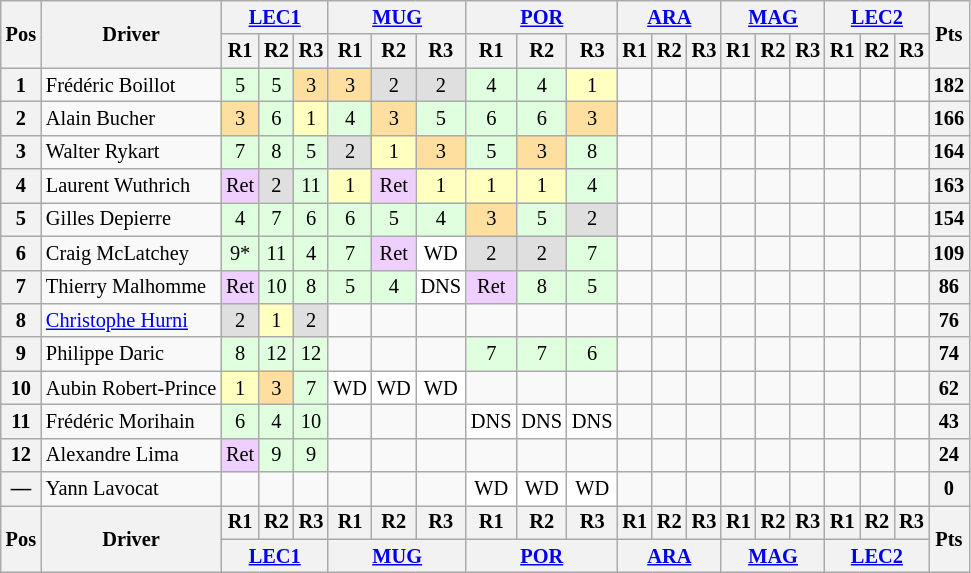<table class="wikitable" style="font-size:85%; text-align:center">
<tr>
<th rowspan="2" valign="middle">Pos</th>
<th rowspan="2" valign="middle">Driver</th>
<th colspan="3"><a href='#'>LEC1</a><br></th>
<th colspan="3"><a href='#'>MUG</a><br></th>
<th colspan="3"><a href='#'>POR</a><br></th>
<th colspan="3"><a href='#'>ARA</a><br></th>
<th colspan="3"><a href='#'>MAG</a><br></th>
<th colspan="3"><a href='#'>LEC2</a><br></th>
<th rowspan="2" valign="middle">Pts</th>
</tr>
<tr>
<th>R1</th>
<th>R2</th>
<th>R3</th>
<th>R1</th>
<th>R2</th>
<th>R3</th>
<th>R1</th>
<th>R2</th>
<th>R3</th>
<th>R1</th>
<th>R2</th>
<th>R3</th>
<th>R1</th>
<th>R2</th>
<th>R3</th>
<th>R1</th>
<th>R2</th>
<th>R3</th>
</tr>
<tr>
<th>1</th>
<td align="left"> Frédéric Boillot</td>
<td style="background:#dfffdf">5</td>
<td style="background:#dfffdf">5</td>
<td style="background:#ffdf9f">3</td>
<td style="background:#ffdf9f">3</td>
<td style="background:#dfdfdf">2</td>
<td style="background:#dfdfdf">2</td>
<td style="background:#dfffdf">4</td>
<td style="background:#dfffdf">4</td>
<td style="background:#ffffbf">1</td>
<td></td>
<td></td>
<td></td>
<td></td>
<td></td>
<td></td>
<td></td>
<td></td>
<td></td>
<th>182</th>
</tr>
<tr>
<th>2</th>
<td align="left"> Alain Bucher</td>
<td style="background:#ffdf9f">3</td>
<td style="background:#dfffdf">6</td>
<td style="background:#ffffbf">1</td>
<td style="background:#dfffdf">4</td>
<td style="background:#ffdf9f">3</td>
<td style="background:#dfffdf">5</td>
<td style="background:#dfffdf">6</td>
<td style="background:#dfffdf">6</td>
<td style="background:#ffdf9f">3</td>
<td></td>
<td></td>
<td></td>
<td></td>
<td></td>
<td></td>
<td></td>
<td></td>
<td></td>
<th>166</th>
</tr>
<tr>
<th>3</th>
<td align="left"> Walter Rykart</td>
<td style="background:#dfffdf">7</td>
<td style="background:#dfffdf">8</td>
<td style="background:#dfffdf">5</td>
<td style="background:#dfdfdf">2</td>
<td style="background:#ffffbf">1</td>
<td style="background:#ffdf9f">3</td>
<td style="background:#dfffdf">5</td>
<td style="background:#ffdf9f">3</td>
<td style="background:#dfffdf">8</td>
<td></td>
<td></td>
<td></td>
<td></td>
<td></td>
<td></td>
<td></td>
<td></td>
<td></td>
<th>164</th>
</tr>
<tr>
<th>4</th>
<td align="left"> Laurent Wuthrich</td>
<td style="background:#efcfff">Ret</td>
<td style="background:#dfdfdf">2</td>
<td style="background:#dfffdf">11</td>
<td style="background:#ffffbf">1</td>
<td style="background:#efcfff">Ret</td>
<td style="background:#ffffbf">1</td>
<td style="background:#ffffbf">1</td>
<td style="background:#ffffbf">1</td>
<td style="background:#dfffdf">4</td>
<td></td>
<td></td>
<td></td>
<td></td>
<td></td>
<td></td>
<td></td>
<td></td>
<td></td>
<th>163</th>
</tr>
<tr>
<th>5</th>
<td align="left"> Gilles Depierre</td>
<td style="background:#dfffdf">4</td>
<td style="background:#dfffdf">7</td>
<td style="background:#dfffdf">6</td>
<td style="background:#dfffdf">6</td>
<td style="background:#dfffdf">5</td>
<td style="background:#dfffdf">4</td>
<td style="background:#ffdf9f">3</td>
<td style="background:#dfffdf">5</td>
<td style="background:#dfdfdf">2</td>
<td></td>
<td></td>
<td></td>
<td></td>
<td></td>
<td></td>
<td></td>
<td></td>
<td></td>
<th>154</th>
</tr>
<tr>
<th>6</th>
<td align="left"> Craig McLatchey</td>
<td style="background:#dfffdf">9*</td>
<td style="background:#dfffdf">11</td>
<td style="background:#dfffdf">4</td>
<td style="background:#dfffdf">7</td>
<td style="background:#efcfff">Ret</td>
<td style="background:#ffffff">WD</td>
<td style="background:#dfdfdf">2</td>
<td style="background:#dfdfdf">2</td>
<td style="background:#dfffdf">7</td>
<td></td>
<td></td>
<td></td>
<td></td>
<td></td>
<td></td>
<td></td>
<td></td>
<td></td>
<th>109</th>
</tr>
<tr>
<th>7</th>
<td align="left"> Thierry Malhomme</td>
<td style="background:#efcfff">Ret</td>
<td style="background:#dfffdf">10</td>
<td style="background:#dfffdf">8</td>
<td style="background:#dfffdf">5</td>
<td style="background:#dfffdf">4</td>
<td style="background:#ffffff">DNS</td>
<td style="background:#efcfff">Ret</td>
<td style="background:#dfffdf">8</td>
<td style="background:#dfffdf">5</td>
<td></td>
<td></td>
<td></td>
<td></td>
<td></td>
<td></td>
<td></td>
<td></td>
<td></td>
<th>86</th>
</tr>
<tr>
<th>8</th>
<td align="left"> <a href='#'>Christophe Hurni</a></td>
<td style="background:#dfdfdf">2</td>
<td style="background:#ffffbf">1</td>
<td style="background:#dfdfdf">2</td>
<td></td>
<td></td>
<td></td>
<td></td>
<td></td>
<td></td>
<td></td>
<td></td>
<td></td>
<td></td>
<td></td>
<td></td>
<td></td>
<td></td>
<td></td>
<th>76</th>
</tr>
<tr>
<th>9</th>
<td align="left"> Philippe Daric</td>
<td style="background:#dfffdf">8</td>
<td style="background:#dfffdf">12</td>
<td style="background:#dfffdf">12</td>
<td></td>
<td></td>
<td></td>
<td style="background:#dfffdf">7</td>
<td style="background:#dfffdf">7</td>
<td style="background:#dfffdf">6</td>
<td></td>
<td></td>
<td></td>
<td></td>
<td></td>
<td></td>
<td></td>
<td></td>
<td></td>
<th>74</th>
</tr>
<tr>
<th>10</th>
<td align="left"> Aubin Robert-Prince</td>
<td style="background:#ffffbf">1</td>
<td style="background:#ffdf9f">3</td>
<td style="background:#dfffdf">7</td>
<td style="background:#ffffff">WD</td>
<td style="background:#ffffff">WD</td>
<td style="background:#ffffff">WD</td>
<td></td>
<td></td>
<td></td>
<td></td>
<td></td>
<td></td>
<td></td>
<td></td>
<td></td>
<td></td>
<td></td>
<td></td>
<th>62</th>
</tr>
<tr>
<th>11</th>
<td align="left"> Frédéric Morihain</td>
<td style="background:#dfffdf">6</td>
<td style="background:#dfffdf">4</td>
<td style="background:#dfffdf">10</td>
<td></td>
<td></td>
<td></td>
<td style="background:#ffffff">DNS</td>
<td style="background:#ffffff">DNS</td>
<td style="background:#ffffff">DNS</td>
<td></td>
<td></td>
<td></td>
<td></td>
<td></td>
<td></td>
<td></td>
<td></td>
<td></td>
<th>43</th>
</tr>
<tr>
<th>12</th>
<td align="left"> Alexandre Lima</td>
<td style="background:#efcfff">Ret</td>
<td style="background:#dfffdf">9</td>
<td style="background:#dfffdf">9</td>
<td></td>
<td></td>
<td></td>
<td></td>
<td></td>
<td></td>
<td></td>
<td></td>
<td></td>
<td></td>
<td></td>
<td></td>
<td></td>
<td></td>
<td></td>
<th>24</th>
</tr>
<tr>
<th>—</th>
<td align="left"> Yann Lavocat</td>
<td></td>
<td></td>
<td></td>
<td></td>
<td></td>
<td></td>
<td style="background:#ffffff">WD</td>
<td style="background:#ffffff">WD</td>
<td style="background:#ffffff">WD</td>
<td></td>
<td></td>
<td></td>
<td></td>
<td></td>
<td></td>
<td></td>
<td></td>
<td></td>
<th>0</th>
</tr>
<tr>
<th rowspan="2">Pos</th>
<th rowspan="2">Driver</th>
<th>R1</th>
<th>R2</th>
<th>R3</th>
<th>R1</th>
<th>R2</th>
<th>R3</th>
<th>R1</th>
<th>R2</th>
<th>R3</th>
<th>R1</th>
<th>R2</th>
<th>R3</th>
<th>R1</th>
<th>R2</th>
<th>R3</th>
<th>R1</th>
<th>R2</th>
<th>R3</th>
<th rowspan="2">Pts</th>
</tr>
<tr valign="top">
<th colspan="3"><a href='#'>LEC1</a><br></th>
<th colspan="3"><a href='#'>MUG</a><br></th>
<th colspan="3"><a href='#'>POR</a><br></th>
<th colspan="3"><a href='#'>ARA</a><br></th>
<th colspan="3"><a href='#'>MAG</a><br></th>
<th colspan="3"><a href='#'>LEC2</a><br></th>
</tr>
</table>
